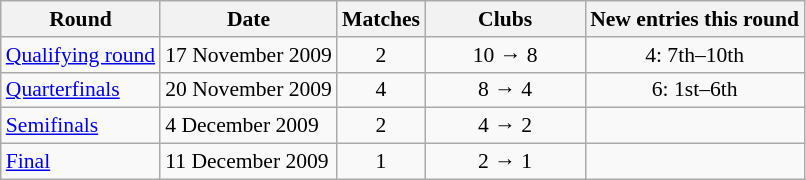<table class="wikitable" style="font-size:90%;">
<tr>
<th>Round</th>
<th>Date</th>
<th>Matches</th>
<th width=100>Clubs</th>
<th>New entries this round</th>
</tr>
<tr>
<td><a href='#'>Qualifying round</a></td>
<td>17 November 2009</td>
<td align=center>2</td>
<td align=center>10 → 8</td>
<td align=center>4: 7th–10th</td>
</tr>
<tr>
<td><a href='#'>Quarterfinals</a></td>
<td>20 November 2009</td>
<td align=center>4</td>
<td align=center>8 → 4</td>
<td align=center>6: 1st–6th</td>
</tr>
<tr>
<td><a href='#'>Semifinals</a></td>
<td>4 December 2009</td>
<td align=center>2</td>
<td align=center>4 → 2</td>
<td></td>
</tr>
<tr>
<td><a href='#'>Final</a></td>
<td>11 December 2009</td>
<td align=center>1</td>
<td align=center>2 → 1</td>
<td></td>
</tr>
</table>
